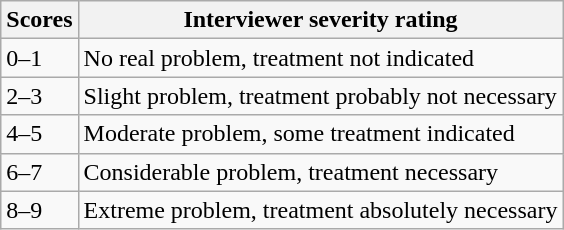<table class="wikitable">
<tr>
<th>Scores</th>
<th>Interviewer severity rating</th>
</tr>
<tr>
<td>0–1</td>
<td>No real problem, treatment not indicated</td>
</tr>
<tr>
<td>2–3</td>
<td>Slight problem, treatment probably not necessary</td>
</tr>
<tr>
<td>4–5</td>
<td>Moderate problem, some treatment indicated</td>
</tr>
<tr>
<td>6–7</td>
<td>Considerable problem, treatment necessary</td>
</tr>
<tr>
<td>8–9</td>
<td>Extreme problem, treatment absolutely necessary</td>
</tr>
</table>
